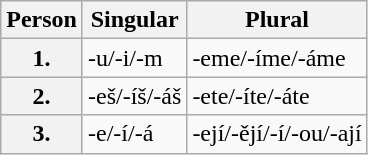<table class=wikitable>
<tr>
<th>Person</th>
<th>Singular</th>
<th>Plural</th>
</tr>
<tr>
<th>1.</th>
<td>-u/-i/-m</td>
<td>-eme/-íme/-áme</td>
</tr>
<tr>
<th>2.</th>
<td>-eš/-íš/-áš</td>
<td>-ete/-íte/-áte</td>
</tr>
<tr>
<th>3.</th>
<td>-e/-í/-á</td>
<td>-ejí/-ějí/-í/-ou/-ají</td>
</tr>
</table>
